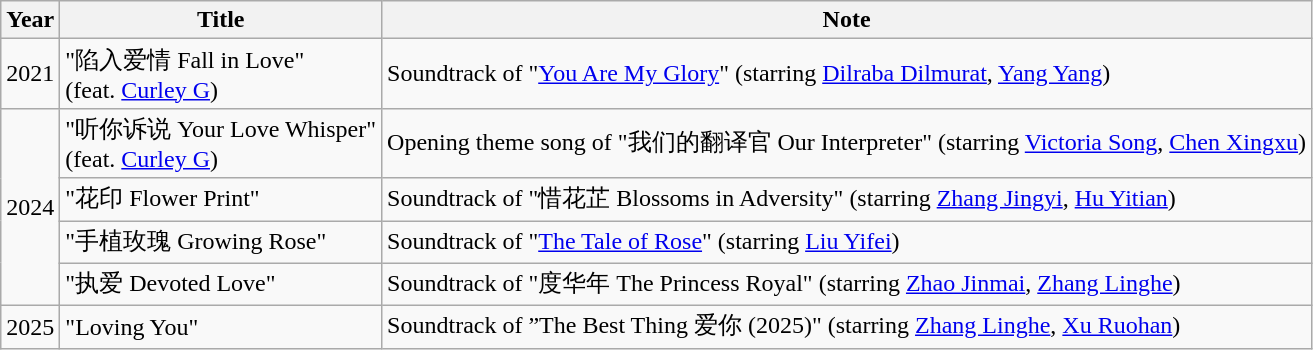<table class="wikitable">
<tr>
<th>Year</th>
<th>Title</th>
<th>Note</th>
</tr>
<tr>
<td>2021</td>
<td>"陷入爱情 Fall in Love" <br>(feat. <a href='#'>Curley G</a>)</td>
<td>Soundtrack of "<a href='#'>You Are My Glory</a>" (starring <a href='#'>Dilraba Dilmurat</a>, <a href='#'>Yang Yang</a>)</td>
</tr>
<tr>
<td rowspan="4">2024</td>
<td>"听你诉说 Your Love Whisper" <br>(feat. <a href='#'>Curley G</a>)</td>
<td>Opening theme song of "我们的翻译官 Our Interpreter" (starring <a href='#'>Victoria Song</a>, <a href='#'>Chen Xingxu</a>)</td>
</tr>
<tr>
<td>"花印 Flower Print" </td>
<td>Soundtrack of "惜花芷 Blossoms in Adversity" (starring <a href='#'>Zhang Jingyi</a>, <a href='#'>Hu Yitian</a>)</td>
</tr>
<tr>
<td>"手植玫瑰 Growing Rose" </td>
<td>Soundtrack of "<a href='#'>The Tale of Rose</a>" (starring <a href='#'>Liu Yifei</a>)</td>
</tr>
<tr>
<td>"执爱 Devoted Love" </td>
<td>Soundtrack of "度华年 The Princess Royal" (starring <a href='#'>Zhao Jinmai</a>, <a href='#'>Zhang Linghe</a>)</td>
</tr>
<tr>
<td>2025</td>
<td>"Loving You"</td>
<td>Soundtrack of ”The Best Thing 爱你 (2025)" (starring <a href='#'>Zhang Linghe</a>, <a href='#'>Xu Ruohan</a>)</td>
</tr>
</table>
